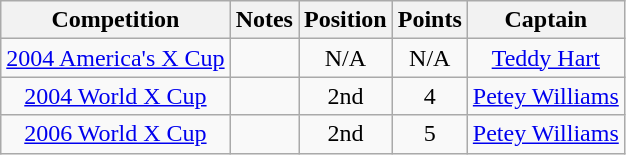<table class="wikitable" style="text-align: center;">
<tr>
<th>Competition</th>
<th>Notes</th>
<th>Position</th>
<th>Points</th>
<th>Captain</th>
</tr>
<tr>
<td><a href='#'>2004 America's X Cup</a></td>
<td></td>
<td>N/A</td>
<td>N/A</td>
<td><a href='#'>Teddy Hart</a></td>
</tr>
<tr>
<td><a href='#'>2004 World X Cup</a></td>
<td></td>
<td>2nd</td>
<td>4</td>
<td><a href='#'>Petey Williams</a></td>
</tr>
<tr>
<td><a href='#'>2006 World X Cup</a></td>
<td></td>
<td>2nd</td>
<td>5</td>
<td><a href='#'>Petey Williams</a></td>
</tr>
</table>
